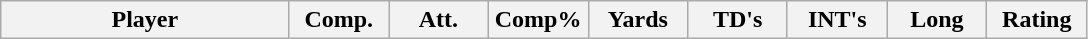<table class="wikitable sortable">
<tr>
<th bgcolor="#DDDDFF" width="26%">Player</th>
<th bgcolor="#DDDDFF" width="9%">Comp.</th>
<th bgcolor="#DDDDFF" width="9%">Att.</th>
<th bgcolor="#DDDDFF" width="9%">Comp%</th>
<th bgcolor="#DDDDFF" width="9%">Yards</th>
<th bgcolor="#DDDDFF" width="9%">TD's</th>
<th bgcolor="#DDDDFF" width="9%">INT's</th>
<th bgcolor="#DDDDFF" width="9%">Long</th>
<th bgcolor="#DDDDFF" width="9%">Rating</th>
</tr>
</table>
